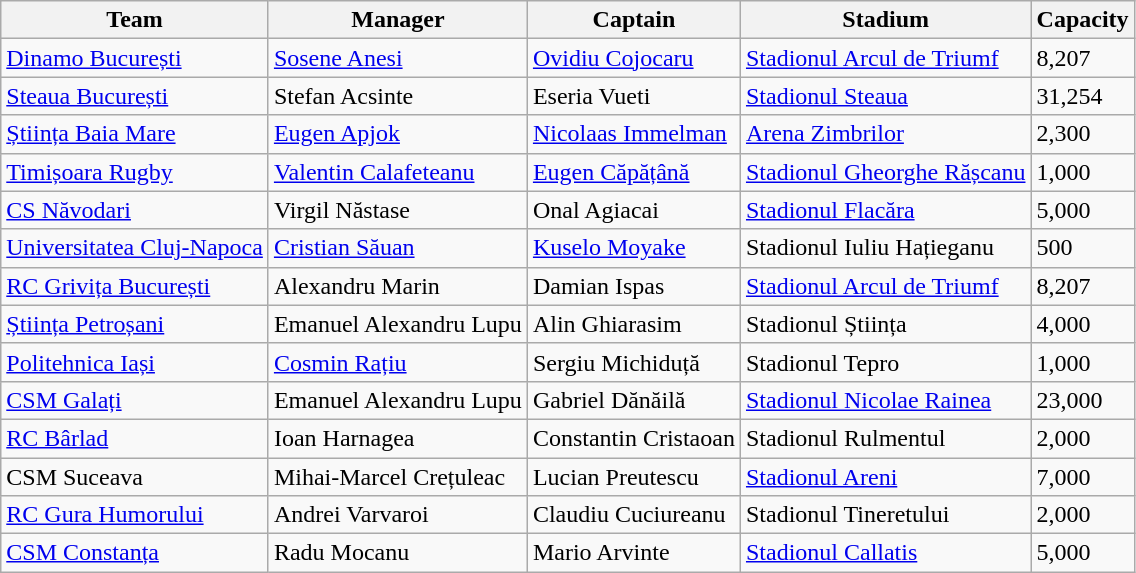<table class="wikitable sortable">
<tr>
<th>Team</th>
<th>Manager</th>
<th>Captain</th>
<th>Stadium</th>
<th>Capacity</th>
</tr>
<tr>
<td><a href='#'>Dinamo București</a></td>
<td> <a href='#'>Sosene Anesi</a></td>
<td> <a href='#'>Ovidiu Cojocaru</a></td>
<td><a href='#'>Stadionul Arcul de Triumf</a></td>
<td>8,207</td>
</tr>
<tr>
<td><a href='#'>Steaua București</a></td>
<td> Stefan Acsinte</td>
<td> Eseria Vueti</td>
<td><a href='#'>Stadionul Steaua</a></td>
<td>31,254</td>
</tr>
<tr>
<td><a href='#'>Știința Baia Mare</a></td>
<td> <a href='#'>Eugen Apjok</a></td>
<td> <a href='#'>Nicolaas Immelman</a></td>
<td><a href='#'>Arena Zimbrilor</a></td>
<td>2,300</td>
</tr>
<tr>
<td><a href='#'>Timișoara Rugby</a></td>
<td> <a href='#'>Valentin Calafeteanu</a></td>
<td> <a href='#'>Eugen Căpățână</a></td>
<td><a href='#'>Stadionul Gheorghe Rășcanu</a></td>
<td>1,000</td>
</tr>
<tr>
<td><a href='#'>CS Năvodari</a></td>
<td> Virgil Năstase</td>
<td> Onal Agiacai</td>
<td><a href='#'>Stadionul Flacăra</a></td>
<td>5,000</td>
</tr>
<tr>
<td><a href='#'>Universitatea Cluj-Napoca</a></td>
<td> <a href='#'>Cristian Săuan</a></td>
<td> <a href='#'>Kuselo Moyake</a></td>
<td>Stadionul Iuliu Hațieganu</td>
<td>500</td>
</tr>
<tr>
<td><a href='#'>RC Grivița București</a></td>
<td> Alexandru Marin</td>
<td> Damian Ispas</td>
<td><a href='#'>Stadionul Arcul de Triumf</a></td>
<td>8,207</td>
</tr>
<tr>
<td><a href='#'>Știința Petroșani</a></td>
<td> Emanuel Alexandru Lupu</td>
<td> Alin Ghiarasim</td>
<td>Stadionul Știința</td>
<td>4,000</td>
</tr>
<tr>
<td><a href='#'>Politehnica Iași</a></td>
<td> <a href='#'>Cosmin Rațiu</a></td>
<td> Sergiu Michiduță</td>
<td>Stadionul Tepro</td>
<td>1,000</td>
</tr>
<tr>
<td><a href='#'>CSM Galați</a></td>
<td> Emanuel Alexandru Lupu</td>
<td> Gabriel Dănăilă</td>
<td><a href='#'>Stadionul Nicolae Rainea</a></td>
<td>23,000</td>
</tr>
<tr>
<td><a href='#'>RC Bârlad</a></td>
<td> Ioan Harnagea</td>
<td> Constantin Cristaoan</td>
<td>Stadionul Rulmentul</td>
<td>2,000</td>
</tr>
<tr>
<td>CSM Suceava</td>
<td> Mihai-Marcel Crețuleac</td>
<td> Lucian Preutescu</td>
<td><a href='#'>Stadionul Areni</a></td>
<td>7,000</td>
</tr>
<tr>
<td><a href='#'>RC Gura Humorului</a></td>
<td> Andrei Varvaroi</td>
<td> Claudiu Cuciureanu</td>
<td>Stadionul Tineretului</td>
<td>2,000</td>
</tr>
<tr>
<td><a href='#'>CSM Constanța</a></td>
<td> Radu Mocanu</td>
<td> Mario Arvinte</td>
<td><a href='#'>Stadionul Callatis</a></td>
<td>5,000</td>
</tr>
</table>
